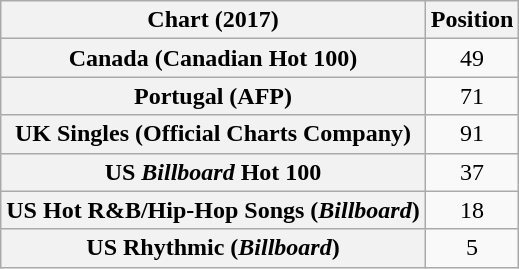<table class="wikitable sortable plainrowheaders" style="text-align:center;">
<tr>
<th>Chart (2017)</th>
<th>Position</th>
</tr>
<tr>
<th scope="row">Canada (Canadian Hot 100)</th>
<td>49</td>
</tr>
<tr>
<th scope="row">Portugal (AFP)</th>
<td>71</td>
</tr>
<tr>
<th scope="row">UK Singles (Official Charts Company)</th>
<td>91</td>
</tr>
<tr>
<th scope="row">US <em>Billboard</em> Hot 100</th>
<td>37</td>
</tr>
<tr>
<th scope="row">US Hot R&B/Hip-Hop Songs (<em>Billboard</em>)</th>
<td>18</td>
</tr>
<tr>
<th scope="row">US Rhythmic (<em>Billboard</em>)</th>
<td>5</td>
</tr>
</table>
